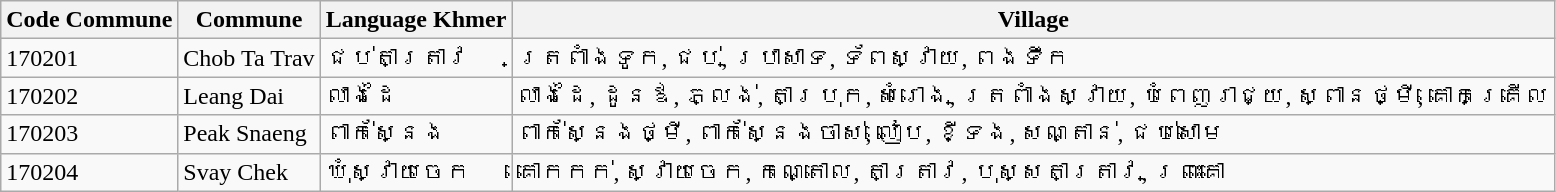<table class="wikitable">
<tr>
<th>Code Commune</th>
<th>Commune</th>
<th>Language Khmer</th>
<th>Village</th>
</tr>
<tr>
<td>170201</td>
<td>Chob Ta Trav</td>
<td>ជប់តាត្រាវ</td>
<td>ត្រពាំងទូក, ជប់, ប្រាសាទ, ទ័ពស្វាយ, ពងទឹក</td>
</tr>
<tr>
<td>170202</td>
<td>Leang Dai</td>
<td>លាងដៃ</td>
<td>លាងដៃ, ដូនឪ, ភ្លង់, តាប្រុក, សំរោង, ត្រពាំងស្វាយ, បំពេញរាជ្យ, ស្ពានថ្មី, គោកគ្រើល</td>
</tr>
<tr>
<td>170203</td>
<td>Peak Snaeng</td>
<td>ពាក់ស្នែង</td>
<td>ពាក់សែ្នងថ្មី, ពាក់សែ្នងចាស់, លៀប, ខី្ទង, សណ្តាន់, ជប់សោម</td>
</tr>
<tr>
<td>170204</td>
<td>Svay Chek</td>
<td>ឃុំស្វាយចេក</td>
<td>គោកកក់, ស្វាយចេក, កណ្តោល, តាត្រាវ, បុស្សតាត្រាវ, ព្រះគោ</td>
</tr>
</table>
